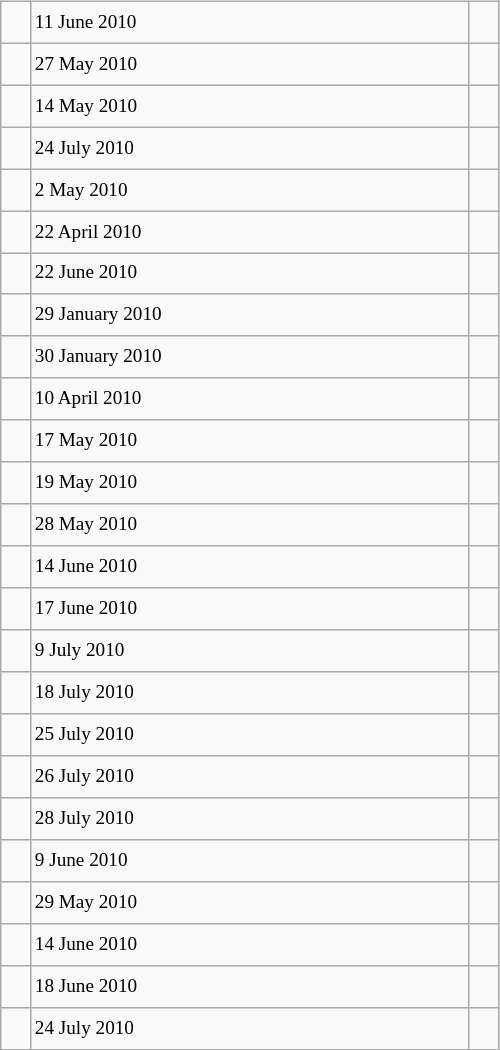<table class="wikitable" style="font-size: 80%; float: left; width: 26em; margin-right: 1em; height: 700px">
<tr>
<td></td>
<td>11 June 2010</td>
<td></td>
</tr>
<tr>
<td></td>
<td>27 May 2010</td>
<td></td>
</tr>
<tr>
<td></td>
<td>14 May 2010</td>
<td></td>
</tr>
<tr>
<td></td>
<td>24 July 2010</td>
<td></td>
</tr>
<tr>
<td></td>
<td>2 May 2010</td>
<td></td>
</tr>
<tr>
<td></td>
<td>22 April 2010</td>
<td></td>
</tr>
<tr>
<td></td>
<td>22 June 2010</td>
<td></td>
</tr>
<tr>
<td></td>
<td>29 January 2010</td>
<td></td>
</tr>
<tr>
<td></td>
<td>30 January 2010</td>
<td></td>
</tr>
<tr>
<td></td>
<td>10 April 2010</td>
<td></td>
</tr>
<tr>
<td></td>
<td>17 May 2010</td>
<td></td>
</tr>
<tr>
<td></td>
<td>19 May 2010</td>
<td></td>
</tr>
<tr>
<td></td>
<td>28 May 2010</td>
<td></td>
</tr>
<tr>
<td></td>
<td>14 June 2010</td>
<td></td>
</tr>
<tr>
<td></td>
<td>17 June 2010</td>
<td></td>
</tr>
<tr>
<td></td>
<td>9 July 2010</td>
<td></td>
</tr>
<tr>
<td></td>
<td>18 July 2010</td>
<td></td>
</tr>
<tr>
<td></td>
<td>25 July 2010</td>
<td></td>
</tr>
<tr>
<td></td>
<td>26 July 2010</td>
<td></td>
</tr>
<tr>
<td></td>
<td>28 July 2010</td>
<td></td>
</tr>
<tr>
<td></td>
<td>9 June 2010</td>
<td></td>
</tr>
<tr>
<td></td>
<td>29 May 2010</td>
<td></td>
</tr>
<tr>
<td></td>
<td>14 June 2010</td>
<td></td>
</tr>
<tr>
<td></td>
<td>18 June 2010</td>
<td></td>
</tr>
<tr>
<td></td>
<td>24 July 2010</td>
<td></td>
</tr>
</table>
